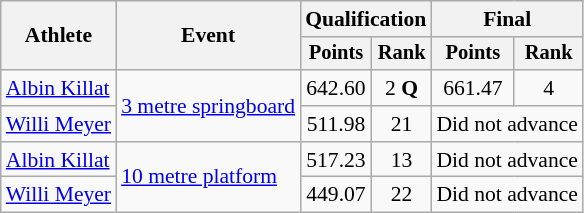<table class="wikitable" style="font-size:90%">
<tr>
<th rowspan=2>Athlete</th>
<th rowspan=2>Event</th>
<th colspan=2>Qualification</th>
<th colspan=2>Final</th>
</tr>
<tr style="font-size:95%">
<th>Points</th>
<th>Rank</th>
<th>Points</th>
<th>Rank</th>
</tr>
<tr align=center>
<td align=left><a href='#'>Albin Killat</a></td>
<td align=left rowspan=2><a href='#'>3 metre springboard</a></td>
<td>642.60</td>
<td>2 <strong>Q</strong></td>
<td>661.47</td>
<td>4</td>
</tr>
<tr align=center>
<td align=left><a href='#'>Willi Meyer</a></td>
<td>511.98</td>
<td>21</td>
<td colspan=2>Did not advance</td>
</tr>
<tr align=center>
<td align=left><a href='#'>Albin Killat</a></td>
<td align=left rowspan=2><a href='#'>10 metre platform</a></td>
<td>517.23</td>
<td>13</td>
<td colspan=2>Did not advance</td>
</tr>
<tr align=center>
<td align=left><a href='#'>Willi Meyer</a></td>
<td>449.07</td>
<td>22</td>
<td colspan=2>Did not advance</td>
</tr>
</table>
